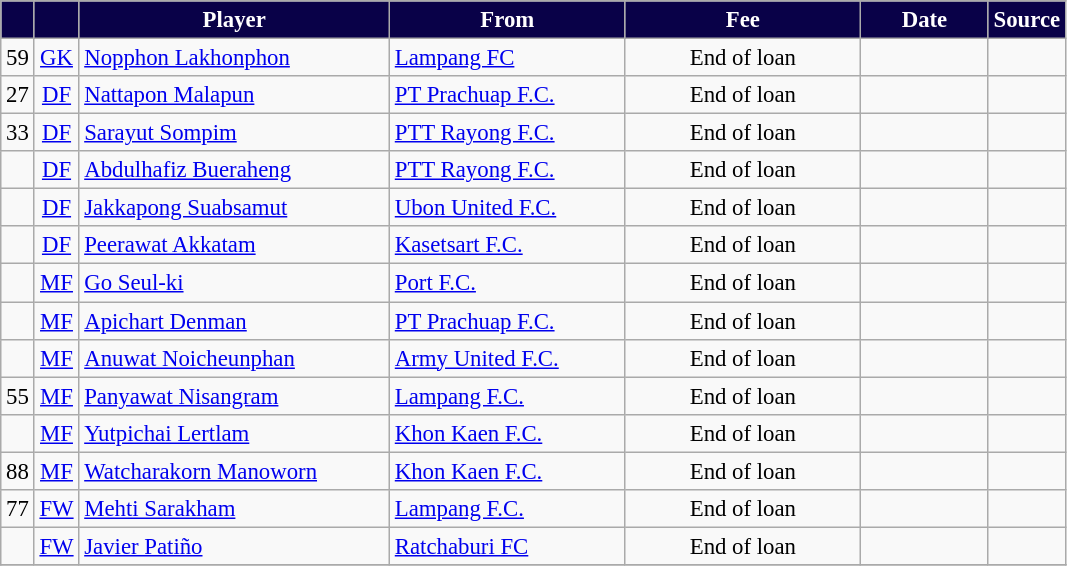<table class="wikitable plainrowheaders sortable" style="font-size:95%">
<tr>
<th style="background:#090148; color:white; text-align:center;"></th>
<th style="background:#090148; color:white; text-align:center;"></th>
<th scope="col" style="width:200px; background:#090148; color:white; text-align:center;">Player</th>
<th scope="col" style="width:150px; background:#090148; color:white; text-align:center;">From</th>
<th scope="col" style="width:150px; background:#090148; color:white; text-align:center;">Fee</th>
<th scope="col" style="width:78px; background:#090148; color:white; text-align:center;">Date</th>
<th style="background:#090148; color:white; text-align:center;">Source</th>
</tr>
<tr>
<td align=center>59</td>
<td align=center><a href='#'>GK</a></td>
<td> <a href='#'>Nopphon Lakhonphon</a></td>
<td> <a href='#'>Lampang FC</a></td>
<td align=center>End of loan</td>
<td align=center></td>
<td align=center></td>
</tr>
<tr>
<td align=center>27</td>
<td align=center><a href='#'>DF</a></td>
<td> <a href='#'>Nattapon Malapun</a></td>
<td> <a href='#'>PT Prachuap F.C.</a></td>
<td align=center>End of loan</td>
<td align=center></td>
<td align=center></td>
</tr>
<tr>
<td align=center>33</td>
<td align=center><a href='#'>DF</a></td>
<td> <a href='#'>Sarayut Sompim</a></td>
<td> <a href='#'>PTT Rayong F.C.</a></td>
<td align=center>End of loan</td>
<td align=center></td>
<td align=center></td>
</tr>
<tr>
<td align=center></td>
<td align=center><a href='#'>DF</a></td>
<td> <a href='#'>Abdulhafiz Bueraheng</a></td>
<td> <a href='#'>PTT Rayong F.C.</a></td>
<td align=center>End of loan</td>
<td align=center></td>
<td align=center></td>
</tr>
<tr>
<td align=center></td>
<td align=center><a href='#'>DF</a></td>
<td> <a href='#'>Jakkapong Suabsamut</a></td>
<td> <a href='#'>Ubon United F.C.</a></td>
<td align=center>End of loan</td>
<td align=center></td>
<td align=center></td>
</tr>
<tr>
<td align=center></td>
<td align=center><a href='#'>DF</a></td>
<td> <a href='#'>Peerawat Akkatam</a></td>
<td> <a href='#'>Kasetsart F.C.</a></td>
<td align=center>End of loan</td>
<td align=center></td>
<td align=center></td>
</tr>
<tr>
<td align=center></td>
<td align=center><a href='#'>MF</a></td>
<td> <a href='#'>Go Seul-ki</a></td>
<td> <a href='#'>Port F.C.</a></td>
<td align=center>End of loan</td>
<td align=center></td>
<td align=center></td>
</tr>
<tr>
<td align=center></td>
<td align=center><a href='#'>MF</a></td>
<td> <a href='#'>Apichart Denman</a></td>
<td> <a href='#'>PT Prachuap F.C.</a></td>
<td align=center>End of loan</td>
<td align=center></td>
<td align=center></td>
</tr>
<tr>
<td align=center></td>
<td align=center><a href='#'>MF</a></td>
<td> <a href='#'>Anuwat Noicheunphan</a></td>
<td> <a href='#'>Army United F.C.</a></td>
<td align=center>End of loan</td>
<td align=center></td>
<td align=center></td>
</tr>
<tr>
<td align=center>55</td>
<td align=center><a href='#'>MF</a></td>
<td> <a href='#'>Panyawat Nisangram</a></td>
<td> <a href='#'>Lampang F.C.</a></td>
<td align=center>End of loan</td>
<td align=center></td>
<td align=center></td>
</tr>
<tr>
<td align=center></td>
<td align=center><a href='#'>MF</a></td>
<td> <a href='#'>Yutpichai Lertlam</a></td>
<td> <a href='#'>Khon Kaen F.C.</a></td>
<td align=center>End of loan</td>
<td align=center></td>
<td align=center></td>
</tr>
<tr>
<td align=center>88</td>
<td align=center><a href='#'>MF</a></td>
<td> <a href='#'>Watcharakorn Manoworn</a></td>
<td> <a href='#'>Khon Kaen F.C.</a></td>
<td align=center>End of loan</td>
<td align=center></td>
<td align=center></td>
</tr>
<tr>
<td align=center>77</td>
<td align=center><a href='#'>FW</a></td>
<td> <a href='#'>Mehti Sarakham</a></td>
<td> <a href='#'>Lampang F.C.</a></td>
<td align=center>End of loan</td>
<td align=center></td>
<td align=center></td>
</tr>
<tr>
<td align=center></td>
<td align=center><a href='#'>FW</a></td>
<td> <a href='#'>Javier Patiño</a></td>
<td> <a href='#'>Ratchaburi FC</a></td>
<td align=center>End of loan</td>
<td align=center></td>
<td align=center></td>
</tr>
<tr>
</tr>
</table>
